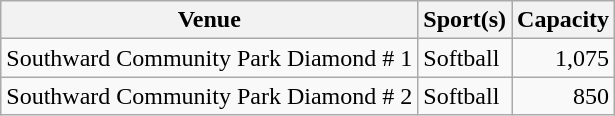<table class="wikitable sortable">
<tr>
<th>Venue</th>
<th>Sport(s)</th>
<th>Capacity</th>
</tr>
<tr>
<td>Southward Community Park	Diamond # 1</td>
<td>Softball</td>
<td align="right">1,075</td>
</tr>
<tr>
<td>Southward Community Park Diamond # 2</td>
<td>Softball</td>
<td align="right">850</td>
</tr>
</table>
